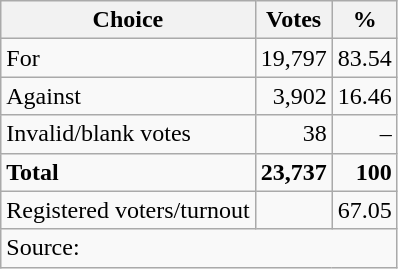<table class=wikitable style=text-align:right>
<tr>
<th>Choice</th>
<th>Votes</th>
<th>%</th>
</tr>
<tr>
<td align=left>For</td>
<td>19,797</td>
<td>83.54</td>
</tr>
<tr>
<td align=left>Against</td>
<td>3,902</td>
<td>16.46</td>
</tr>
<tr>
<td align=left>Invalid/blank votes</td>
<td>38</td>
<td>–</td>
</tr>
<tr>
<td align=left><strong>Total</strong></td>
<td><strong>23,737</strong></td>
<td><strong>100</strong></td>
</tr>
<tr>
<td align=left>Registered voters/turnout</td>
<td></td>
<td>67.05</td>
</tr>
<tr>
<td align=left colspan=3>Source: </td>
</tr>
</table>
